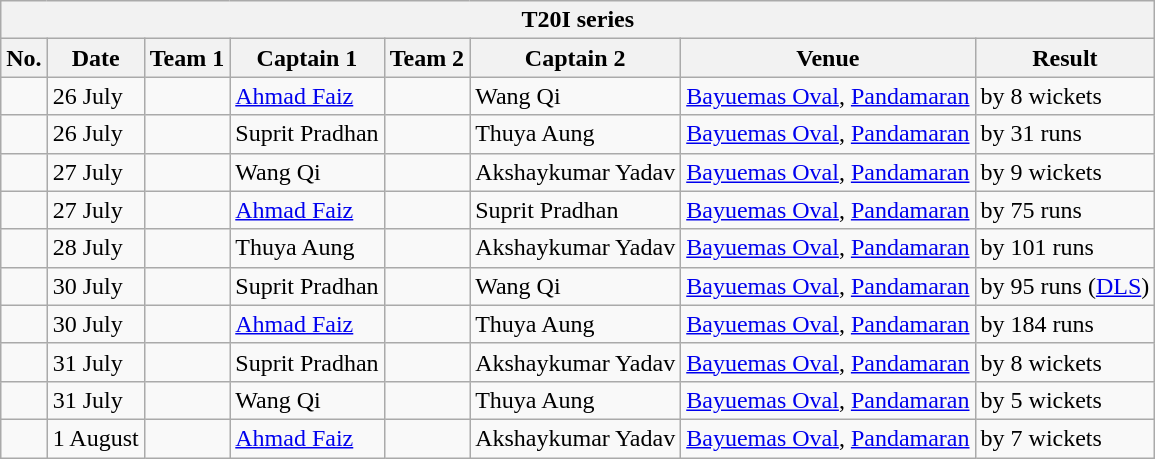<table class="wikitable">
<tr>
<th colspan="9">T20I series</th>
</tr>
<tr>
<th>No.</th>
<th>Date</th>
<th>Team 1</th>
<th>Captain 1</th>
<th>Team 2</th>
<th>Captain 2</th>
<th>Venue</th>
<th>Result</th>
</tr>
<tr>
<td></td>
<td>26 July</td>
<td></td>
<td><a href='#'>Ahmad Faiz</a></td>
<td></td>
<td>Wang Qi</td>
<td><a href='#'>Bayuemas Oval</a>, <a href='#'>Pandamaran</a></td>
<td> by 8 wickets</td>
</tr>
<tr>
<td></td>
<td>26 July</td>
<td></td>
<td>Suprit Pradhan</td>
<td></td>
<td>Thuya Aung</td>
<td><a href='#'>Bayuemas Oval</a>, <a href='#'>Pandamaran</a></td>
<td> by 31 runs</td>
</tr>
<tr>
<td></td>
<td>27 July</td>
<td></td>
<td>Wang Qi</td>
<td></td>
<td>Akshaykumar Yadav</td>
<td><a href='#'>Bayuemas Oval</a>, <a href='#'>Pandamaran</a></td>
<td> by 9 wickets</td>
</tr>
<tr>
<td></td>
<td>27 July</td>
<td></td>
<td><a href='#'>Ahmad Faiz</a></td>
<td></td>
<td>Suprit Pradhan</td>
<td><a href='#'>Bayuemas Oval</a>, <a href='#'>Pandamaran</a></td>
<td> by 75 runs</td>
</tr>
<tr>
<td></td>
<td>28 July</td>
<td></td>
<td>Thuya Aung</td>
<td></td>
<td>Akshaykumar Yadav</td>
<td><a href='#'>Bayuemas Oval</a>, <a href='#'>Pandamaran</a></td>
<td> by 101 runs</td>
</tr>
<tr>
<td></td>
<td>30 July</td>
<td></td>
<td>Suprit Pradhan</td>
<td></td>
<td>Wang Qi</td>
<td><a href='#'>Bayuemas Oval</a>, <a href='#'>Pandamaran</a></td>
<td> by 95 runs (<a href='#'>DLS</a>)</td>
</tr>
<tr>
<td></td>
<td>30 July</td>
<td></td>
<td><a href='#'>Ahmad Faiz</a></td>
<td></td>
<td>Thuya Aung</td>
<td><a href='#'>Bayuemas Oval</a>, <a href='#'>Pandamaran</a></td>
<td> by 184 runs</td>
</tr>
<tr>
<td></td>
<td>31 July</td>
<td></td>
<td>Suprit Pradhan</td>
<td></td>
<td>Akshaykumar Yadav</td>
<td><a href='#'>Bayuemas Oval</a>, <a href='#'>Pandamaran</a></td>
<td> by 8 wickets</td>
</tr>
<tr>
<td></td>
<td>31 July</td>
<td></td>
<td>Wang Qi</td>
<td></td>
<td>Thuya Aung</td>
<td><a href='#'>Bayuemas Oval</a>, <a href='#'>Pandamaran</a></td>
<td> by 5 wickets</td>
</tr>
<tr>
<td></td>
<td>1 August</td>
<td></td>
<td><a href='#'>Ahmad Faiz</a></td>
<td></td>
<td>Akshaykumar Yadav</td>
<td><a href='#'>Bayuemas Oval</a>, <a href='#'>Pandamaran</a></td>
<td> by 7 wickets</td>
</tr>
</table>
